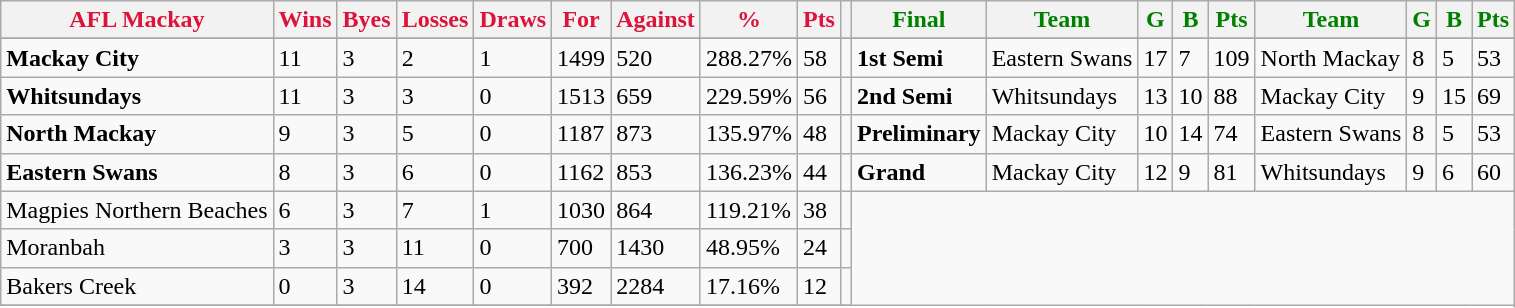<table class="wikitable">
<tr>
<th style="color:crimson">AFL Mackay</th>
<th style="color:crimson">Wins</th>
<th style="color:crimson">Byes</th>
<th style="color:crimson">Losses</th>
<th style="color:crimson">Draws</th>
<th style="color:crimson">For</th>
<th style="color:crimson">Against</th>
<th style="color:crimson">%</th>
<th style="color:crimson">Pts</th>
<th></th>
<th style="color:green">Final</th>
<th style="color:green">Team</th>
<th style="color:green">G</th>
<th style="color:green">B</th>
<th style="color:green">Pts</th>
<th style="color:green">Team</th>
<th style="color:green">G</th>
<th style="color:green">B</th>
<th style="color:green">Pts</th>
</tr>
<tr>
</tr>
<tr>
</tr>
<tr>
<td><strong>	Mackay City	</strong></td>
<td>11</td>
<td>3</td>
<td>2</td>
<td>1</td>
<td>1499</td>
<td>520</td>
<td>288.27%</td>
<td>58</td>
<td></td>
<td><strong>1st Semi</strong></td>
<td>Eastern Swans</td>
<td>17</td>
<td>7</td>
<td>109</td>
<td>North Mackay</td>
<td>8</td>
<td>5</td>
<td>53</td>
</tr>
<tr>
<td><strong>	Whitsundays	</strong></td>
<td>11</td>
<td>3</td>
<td>3</td>
<td>0</td>
<td>1513</td>
<td>659</td>
<td>229.59%</td>
<td>56</td>
<td></td>
<td><strong>2nd Semi</strong></td>
<td>Whitsundays</td>
<td>13</td>
<td>10</td>
<td>88</td>
<td>Mackay City</td>
<td>9</td>
<td>15</td>
<td>69</td>
</tr>
<tr>
<td><strong>	North Mackay	</strong></td>
<td>9</td>
<td>3</td>
<td>5</td>
<td>0</td>
<td>1187</td>
<td>873</td>
<td>135.97%</td>
<td>48</td>
<td></td>
<td><strong>Preliminary</strong></td>
<td>Mackay City</td>
<td>10</td>
<td>14</td>
<td>74</td>
<td>Eastern Swans</td>
<td>8</td>
<td>5</td>
<td>53</td>
</tr>
<tr>
<td><strong>	Eastern Swans	</strong></td>
<td>8</td>
<td>3</td>
<td>6</td>
<td>0</td>
<td>1162</td>
<td>853</td>
<td>136.23%</td>
<td>44</td>
<td></td>
<td><strong>Grand</strong></td>
<td>Mackay City</td>
<td>12</td>
<td>9</td>
<td>81</td>
<td>Whitsundays</td>
<td>9</td>
<td>6</td>
<td>60</td>
</tr>
<tr>
<td>Magpies Northern Beaches</td>
<td>6</td>
<td>3</td>
<td>7</td>
<td>1</td>
<td>1030</td>
<td>864</td>
<td>119.21%</td>
<td>38</td>
<td></td>
</tr>
<tr>
<td>Moranbah</td>
<td>3</td>
<td>3</td>
<td>11</td>
<td>0</td>
<td>700</td>
<td>1430</td>
<td>48.95%</td>
<td>24</td>
<td></td>
</tr>
<tr>
<td>Bakers Creek</td>
<td>0</td>
<td>3</td>
<td>14</td>
<td>0</td>
<td>392</td>
<td>2284</td>
<td>17.16%</td>
<td>12</td>
<td></td>
</tr>
<tr>
</tr>
</table>
